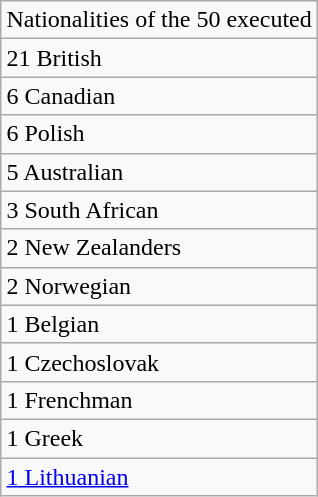<table class="wikitable" align="right">
<tr>
<td>Nationalities of the 50 executed</td>
</tr>
<tr>
<td> 21 British</td>
</tr>
<tr>
<td> 6 Canadian</td>
</tr>
<tr>
<td> 6 Polish</td>
</tr>
<tr>
<td> 5 Australian</td>
</tr>
<tr>
<td> 3 South African</td>
</tr>
<tr>
<td> 2 New Zealanders</td>
</tr>
<tr>
<td> 2 Norwegian</td>
</tr>
<tr>
<td> 1 Belgian</td>
</tr>
<tr>
<td> 1 Czechoslovak</td>
</tr>
<tr>
<td> 1 Frenchman</td>
</tr>
<tr>
<td> 1 Greek</td>
</tr>
<tr>
<td> <a href='#'>1 Lithuanian</a></td>
</tr>
</table>
